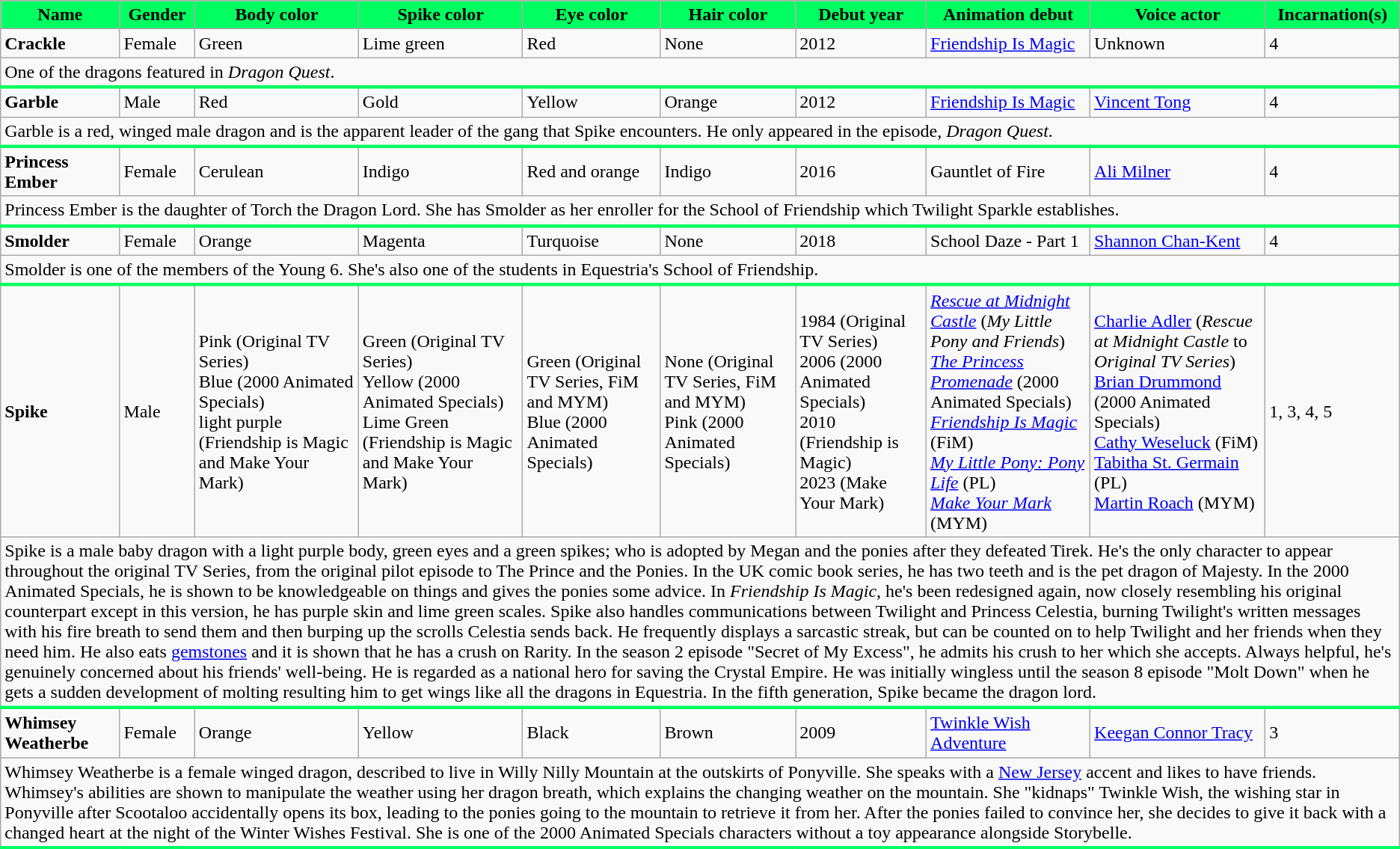<table class="wikitable mw-collapsible mw-collapsed sortable" style= cellpadding="10" "background: #74C365;">
<tr>
<th style="background:#00FF60;">Name</th>
<th style="background:#00FF60;">Gender</th>
<th style="background:#00FF60;">Body color</th>
<th style="background:#00FF60;">Spike color</th>
<th style="background:#00FF60;">Eye color</th>
<th style="background:#00FF60;">Hair color</th>
<th style="background:#00FF60;">Debut year</th>
<th style="background:#00FF60;">Animation debut</th>
<th style="background:#00FF60;">Voice actor</th>
<th style="background:#00FF60;">Incarnation(s)</th>
</tr>
<tr>
<td><strong>Crackle</strong></td>
<td>Female</td>
<td>Green</td>
<td>Lime green</td>
<td>Red</td>
<td>None</td>
<td>2012</td>
<td><a href='#'>Friendship Is Magic</a></td>
<td>Unknown</td>
<td>4</td>
</tr>
<tr>
<td style="border-bottom: 3px solid #00FF60;" colspan="14">One of the dragons featured in <em>Dragon Quest</em>.</td>
</tr>
<tr>
<td><strong>Garble</strong></td>
<td>Male</td>
<td>Red</td>
<td>Gold</td>
<td>Yellow</td>
<td>Orange</td>
<td>2012</td>
<td><a href='#'>Friendship Is Magic</a></td>
<td><a href='#'>Vincent Tong</a></td>
<td>4</td>
</tr>
<tr>
<td style="border-bottom: 3px solid #00FF60;" colspan="14">Garble is a red, winged male dragon and is the apparent leader of the gang that Spike encounters. He only appeared in the episode, <em>Dragon Quest</em>.</td>
</tr>
<tr>
<td><strong>Princess Ember</strong></td>
<td>Female</td>
<td>Cerulean</td>
<td>Indigo</td>
<td>Red and orange</td>
<td>Indigo</td>
<td>2016</td>
<td>Gauntlet of Fire</td>
<td><a href='#'>Ali Milner</a></td>
<td>4</td>
</tr>
<tr>
<td style="border-bottom: 3px solid #00FF60;" colspan="14">Princess Ember is the daughter of Torch the Dragon Lord. She has Smolder as her enroller for the School of Friendship which Twilight Sparkle establishes.</td>
</tr>
<tr>
<td><strong>Smolder</strong></td>
<td>Female</td>
<td>Orange</td>
<td>Magenta</td>
<td>Turquoise</td>
<td>None</td>
<td>2018</td>
<td>School Daze - Part 1</td>
<td><a href='#'>Shannon Chan-Kent</a></td>
<td>4</td>
</tr>
<tr>
<td style="border-bottom: 3px solid #00FF60;" colspan="14">Smolder is one of the members of the Young 6. She's also one of the students in Equestria's School of Friendship.</td>
</tr>
<tr>
<td><strong>Spike</strong></td>
<td>Male</td>
<td>Pink (Original TV Series)<br>Blue (2000 Animated Specials)<br>light purple (Friendship is Magic and Make Your Mark)</td>
<td>Green (Original TV Series)<br>Yellow (2000 Animated Specials)<br>Lime Green (Friendship is Magic and Make Your Mark)</td>
<td>Green (Original TV Series, FiM and MYM)<br>Blue (2000 Animated Specials)</td>
<td>None (Original TV Series, FiM and MYM)<br>Pink (2000 Animated Specials)</td>
<td>1984 (Original TV Series)<br>2006 (2000 Animated Specials)<br>2010 (Friendship is Magic)<br>2023 (Make Your Mark)</td>
<td><em><a href='#'>Rescue at Midnight Castle</a></em> (<em>My Little Pony and Friends</em>)<br><em><a href='#'>The Princess Promenade</a></em> (2000 Animated Specials)<br><em><a href='#'>Friendship Is Magic</a></em> (FiM)<br><em><a href='#'>My Little Pony: Pony Life</a></em> (PL)<br><em><a href='#'>Make Your Mark</a></em> (MYM)</td>
<td><a href='#'>Charlie Adler</a> (<em>Rescue at Midnight Castle</em> to <em>Original TV Series</em>)<br><a href='#'>Brian Drummond</a> (2000 Animated Specials)<br><a href='#'>Cathy Weseluck</a> (FiM)<br><a href='#'>Tabitha St. Germain</a> (PL)<br><a href='#'>Martin Roach</a> (MYM)</td>
<td>1, 3, 4, 5</td>
</tr>
<tr>
<td style="border-bottom: 3px solid #00FF60;" colspan="14">Spike is a male baby dragon with a light purple body, green eyes and a green spikes; who is adopted by Megan and the ponies after they defeated Tirek. He's the only character to appear throughout the original TV Series, from the original pilot episode to The Prince and the Ponies. In the UK comic book series, he has two teeth and is the pet dragon of Majesty. In the 2000 Animated Specials, he is shown to be knowledgeable on things and gives the ponies some advice. In <em>Friendship Is Magic</em>, he's been redesigned again, now closely resembling his original counterpart except in this version, he has purple skin and lime green scales. Spike also handles communications between Twilight and Princess Celestia, burning Twilight's written messages with his fire breath to send them and then burping up the scrolls Celestia sends back. He frequently displays a sarcastic streak, but can be counted on to help Twilight and her friends when they need him. He also eats <a href='#'>gemstones</a> and it is shown that he has a crush on Rarity. In the season 2 episode "Secret of My Excess", he admits his crush to her which she accepts. Always helpful, he's genuinely concerned about his friends' well-being. He is regarded as a national hero for saving the Crystal Empire. He was initially wingless until the season 8 episode "Molt Down" when he gets a sudden development of molting resulting him to get wings like all the dragons in Equestria. In the fifth generation, Spike became the dragon lord.</td>
</tr>
<tr>
<td><strong>Whimsey Weatherbe</strong></td>
<td>Female</td>
<td>Orange</td>
<td>Yellow</td>
<td>Black</td>
<td>Brown</td>
<td>2009</td>
<td><a href='#'>Twinkle Wish Adventure</a></td>
<td><a href='#'>Keegan Connor Tracy</a></td>
<td>3</td>
</tr>
<tr>
<td style="border-bottom: 3px solid #00FF60;" colspan="14">Whimsey Weatherbe is a female winged dragon, described to live in Willy Nilly Mountain at the outskirts of Ponyville. She speaks with a <a href='#'>New Jersey</a> accent and likes to have friends. Whimsey's abilities are shown to manipulate the weather using her dragon breath, which explains the changing weather on the mountain. She "kidnaps" Twinkle Wish, the wishing star in Ponyville after Scootaloo accidentally opens its box, leading to the ponies going to the mountain to retrieve it from her. After the ponies failed to convince her, she decides to give it back with a changed heart at the night of the Winter Wishes Festival. She is one of the 2000 Animated Specials characters without a toy appearance alongside Storybelle.</td>
</tr>
</table>
